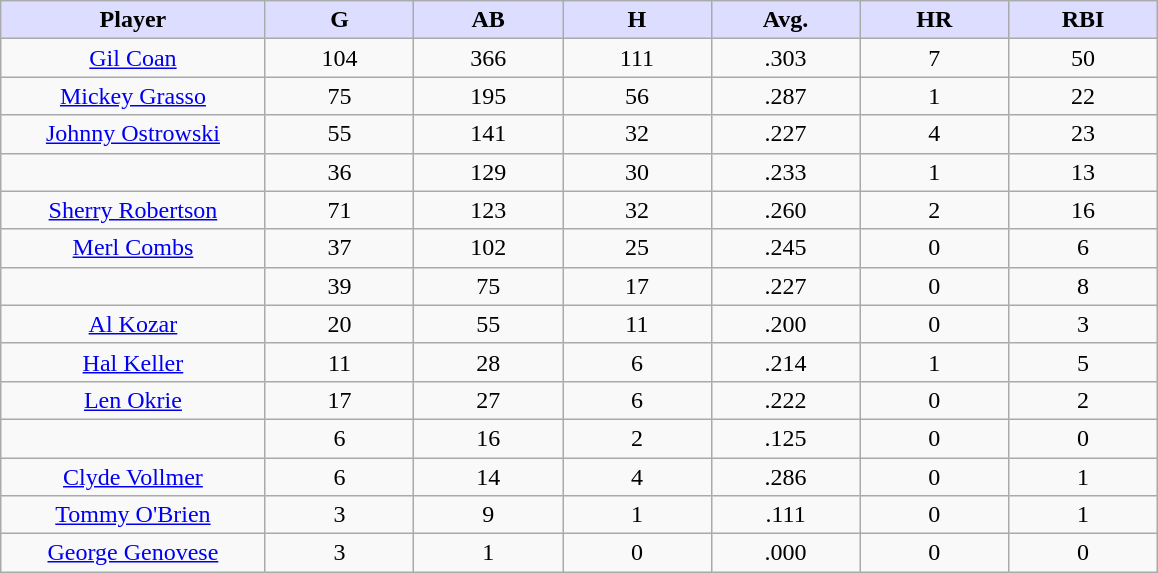<table class="wikitable sortable">
<tr>
<th style="background:#ddf; width:16%;">Player</th>
<th style="background:#ddf; width:9%;">G</th>
<th style="background:#ddf; width:9%;">AB</th>
<th style="background:#ddf; width:9%;">H</th>
<th style="background:#ddf; width:9%;">Avg.</th>
<th style="background:#ddf; width:9%;">HR</th>
<th style="background:#ddf; width:9%;">RBI</th>
</tr>
<tr style="text-align:center;">
<td><a href='#'>Gil Coan</a></td>
<td>104</td>
<td>366</td>
<td>111</td>
<td>.303</td>
<td>7</td>
<td>50</td>
</tr>
<tr align="center">
<td><a href='#'>Mickey Grasso</a></td>
<td>75</td>
<td>195</td>
<td>56</td>
<td>.287</td>
<td>1</td>
<td>22</td>
</tr>
<tr align="center">
<td><a href='#'>Johnny Ostrowski</a></td>
<td>55</td>
<td>141</td>
<td>32</td>
<td>.227</td>
<td>4</td>
<td>23</td>
</tr>
<tr align="center">
<td></td>
<td>36</td>
<td>129</td>
<td>30</td>
<td>.233</td>
<td>1</td>
<td>13</td>
</tr>
<tr style="text-align:center;">
<td><a href='#'>Sherry Robertson</a></td>
<td>71</td>
<td>123</td>
<td>32</td>
<td>.260</td>
<td>2</td>
<td>16</td>
</tr>
<tr align="center">
<td><a href='#'>Merl Combs</a></td>
<td>37</td>
<td>102</td>
<td>25</td>
<td>.245</td>
<td>0</td>
<td>6</td>
</tr>
<tr align="center">
<td></td>
<td>39</td>
<td>75</td>
<td>17</td>
<td>.227</td>
<td>0</td>
<td>8</td>
</tr>
<tr style="text-align:center;">
<td><a href='#'>Al Kozar</a></td>
<td>20</td>
<td>55</td>
<td>11</td>
<td>.200</td>
<td>0</td>
<td>3</td>
</tr>
<tr align="center">
<td><a href='#'>Hal Keller</a></td>
<td>11</td>
<td>28</td>
<td>6</td>
<td>.214</td>
<td>1</td>
<td>5</td>
</tr>
<tr align="center">
<td><a href='#'>Len Okrie</a></td>
<td>17</td>
<td>27</td>
<td>6</td>
<td>.222</td>
<td>0</td>
<td>2</td>
</tr>
<tr align="center">
<td></td>
<td>6</td>
<td>16</td>
<td>2</td>
<td>.125</td>
<td>0</td>
<td>0</td>
</tr>
<tr align="center">
<td><a href='#'>Clyde Vollmer</a></td>
<td>6</td>
<td>14</td>
<td>4</td>
<td>.286</td>
<td>0</td>
<td>1</td>
</tr>
<tr align="center">
<td><a href='#'>Tommy O'Brien</a></td>
<td>3</td>
<td>9</td>
<td>1</td>
<td>.111</td>
<td>0</td>
<td>1</td>
</tr>
<tr align="center">
<td><a href='#'>George Genovese</a></td>
<td>3</td>
<td>1</td>
<td>0</td>
<td>.000</td>
<td>0</td>
<td>0</td>
</tr>
</table>
